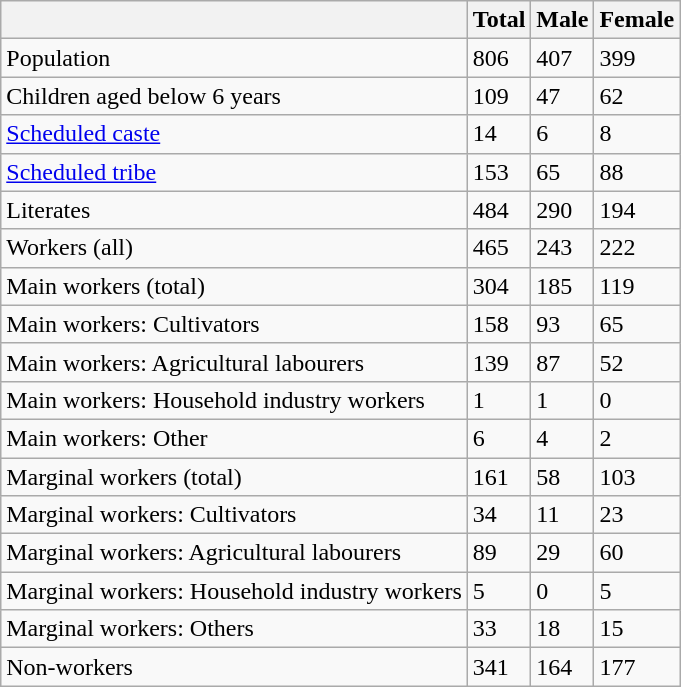<table class="wikitable sortable">
<tr>
<th></th>
<th>Total</th>
<th>Male</th>
<th>Female</th>
</tr>
<tr>
<td>Population</td>
<td>806</td>
<td>407</td>
<td>399</td>
</tr>
<tr>
<td>Children aged below 6 years</td>
<td>109</td>
<td>47</td>
<td>62</td>
</tr>
<tr>
<td><a href='#'>Scheduled caste</a></td>
<td>14</td>
<td>6</td>
<td>8</td>
</tr>
<tr>
<td><a href='#'>Scheduled tribe</a></td>
<td>153</td>
<td>65</td>
<td>88</td>
</tr>
<tr>
<td>Literates</td>
<td>484</td>
<td>290</td>
<td>194</td>
</tr>
<tr>
<td>Workers (all)</td>
<td>465</td>
<td>243</td>
<td>222</td>
</tr>
<tr>
<td>Main workers (total)</td>
<td>304</td>
<td>185</td>
<td>119</td>
</tr>
<tr>
<td>Main workers: Cultivators</td>
<td>158</td>
<td>93</td>
<td>65</td>
</tr>
<tr>
<td>Main workers: Agricultural labourers</td>
<td>139</td>
<td>87</td>
<td>52</td>
</tr>
<tr>
<td>Main workers: Household industry workers</td>
<td>1</td>
<td>1</td>
<td>0</td>
</tr>
<tr>
<td>Main workers: Other</td>
<td>6</td>
<td>4</td>
<td>2</td>
</tr>
<tr>
<td>Marginal workers (total)</td>
<td>161</td>
<td>58</td>
<td>103</td>
</tr>
<tr>
<td>Marginal workers: Cultivators</td>
<td>34</td>
<td>11</td>
<td>23</td>
</tr>
<tr>
<td>Marginal workers: Agricultural labourers</td>
<td>89</td>
<td>29</td>
<td>60</td>
</tr>
<tr>
<td>Marginal workers: Household industry workers</td>
<td>5</td>
<td>0</td>
<td>5</td>
</tr>
<tr>
<td>Marginal workers: Others</td>
<td>33</td>
<td>18</td>
<td>15</td>
</tr>
<tr>
<td>Non-workers</td>
<td>341</td>
<td>164</td>
<td>177</td>
</tr>
</table>
